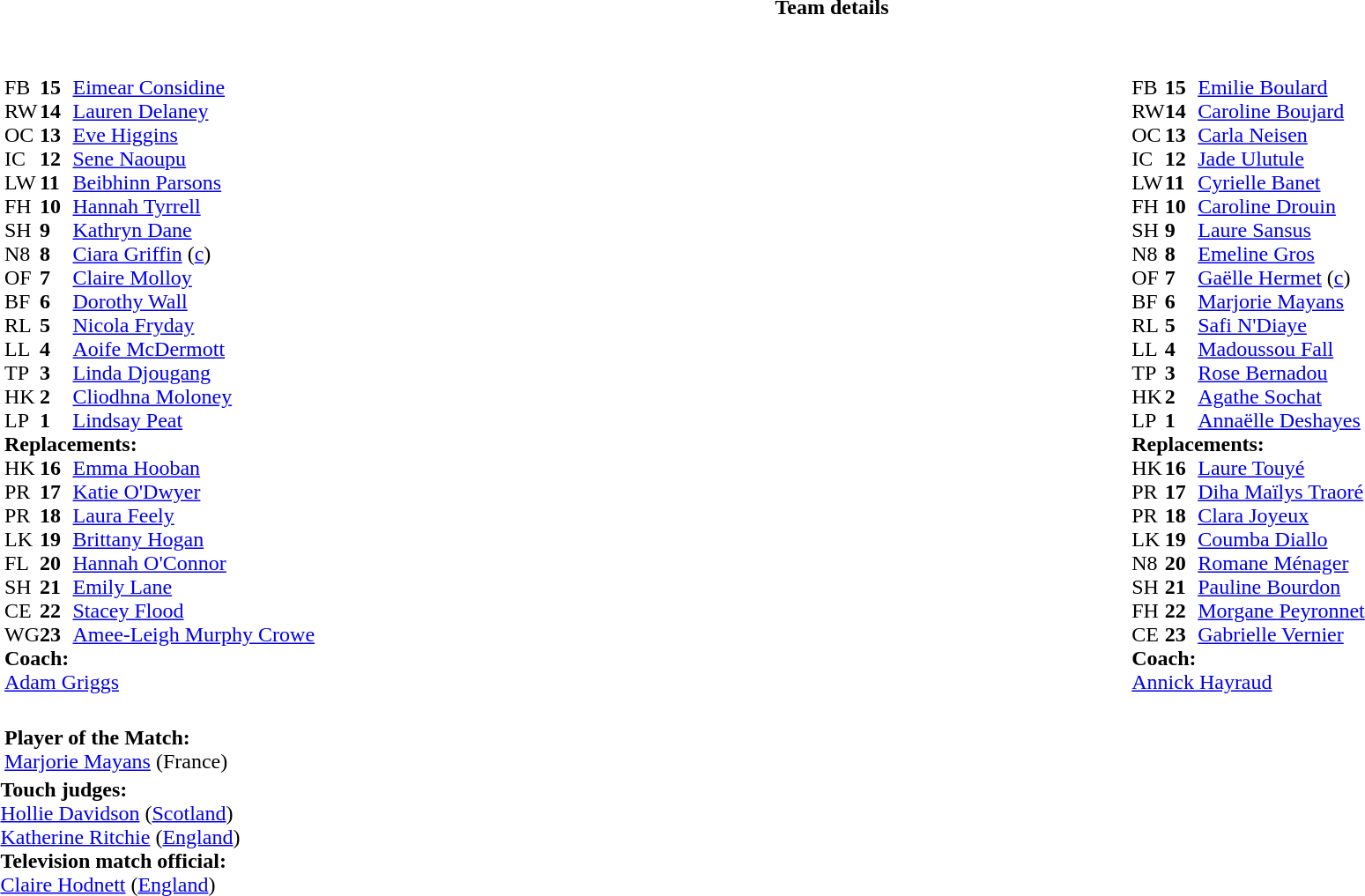<table border="0" style="width:100%" class="collapsible collapsed">
<tr>
<th>Team details</th>
</tr>
<tr>
<td><br><table style="width:100%">
<tr>
<td style="vertical-align:top;width:50%"><br><table cellspacing="0" cellpadding="0">
<tr>
<th width="25"></th>
<th width="25"></th>
</tr>
<tr>
<td style="vertical-align:top;width:0%"></td>
</tr>
<tr>
<td>FB</td>
<td><strong>15</strong></td>
<td><a href='#'>Eimear Considine</a></td>
</tr>
<tr>
<td>RW</td>
<td><strong>14</strong></td>
<td><a href='#'>Lauren Delaney</a></td>
<td></td>
<td></td>
</tr>
<tr>
<td>OC</td>
<td><strong>13</strong></td>
<td><a href='#'>Eve Higgins</a></td>
</tr>
<tr>
<td>IC</td>
<td><strong>12</strong></td>
<td><a href='#'>Sene Naoupu</a></td>
</tr>
<tr>
<td>LW</td>
<td><strong>11</strong></td>
<td><a href='#'>Beibhinn Parsons</a></td>
</tr>
<tr>
<td>FH</td>
<td><strong>10</strong></td>
<td><a href='#'>Hannah Tyrrell</a></td>
<td></td>
<td></td>
</tr>
<tr>
<td>SH</td>
<td><strong>9</strong></td>
<td><a href='#'>Kathryn Dane</a></td>
<td></td>
<td></td>
</tr>
<tr>
<td>N8</td>
<td><strong>8</strong></td>
<td><a href='#'>Ciara Griffin</a> (<a href='#'>c</a>)</td>
</tr>
<tr>
<td>OF</td>
<td><strong>7</strong></td>
<td><a href='#'>Claire Molloy</a></td>
<td></td>
<td></td>
</tr>
<tr>
<td>BF</td>
<td><strong>6</strong></td>
<td><a href='#'>Dorothy Wall</a></td>
</tr>
<tr>
<td>RL</td>
<td><strong>5</strong></td>
<td><a href='#'>Nicola Fryday</a></td>
</tr>
<tr>
<td>LL</td>
<td><strong>4</strong></td>
<td><a href='#'>Aoife McDermott</a></td>
<td></td>
<td></td>
</tr>
<tr>
<td>TP</td>
<td><strong>3</strong></td>
<td><a href='#'>Linda Djougang</a></td>
<td></td>
<td></td>
</tr>
<tr>
<td>HK</td>
<td><strong>2</strong></td>
<td><a href='#'>Cliodhna Moloney</a></td>
<td></td>
<td></td>
</tr>
<tr>
<td>LP</td>
<td><strong>1</strong></td>
<td><a href='#'>Lindsay Peat</a></td>
<td></td>
<td></td>
</tr>
<tr>
<td colspan=3><strong>Replacements:</strong></td>
</tr>
<tr>
<td>HK</td>
<td><strong>16</strong></td>
<td><a href='#'>Emma Hooban</a></td>
<td></td>
<td></td>
</tr>
<tr>
<td>PR</td>
<td><strong>17</strong></td>
<td><a href='#'>Katie O'Dwyer</a></td>
<td></td>
<td></td>
</tr>
<tr>
<td>PR</td>
<td><strong>18</strong></td>
<td><a href='#'>Laura Feely</a></td>
<td></td>
<td></td>
</tr>
<tr>
<td>LK</td>
<td><strong>19</strong></td>
<td><a href='#'>Brittany Hogan</a></td>
<td></td>
<td></td>
</tr>
<tr>
<td>FL</td>
<td><strong>20</strong></td>
<td><a href='#'>Hannah O'Connor</a></td>
<td></td>
<td></td>
</tr>
<tr>
<td>SH</td>
<td><strong>21</strong></td>
<td><a href='#'>Emily Lane</a></td>
<td></td>
<td></td>
</tr>
<tr>
<td>CE</td>
<td><strong>22</strong></td>
<td><a href='#'>Stacey Flood</a></td>
<td></td>
<td></td>
</tr>
<tr>
<td>WG</td>
<td><strong>23</strong></td>
<td><a href='#'>Amee-Leigh Murphy Crowe</a></td>
<td></td>
<td></td>
</tr>
<tr>
<td colspan=3><strong>Coach:</strong></td>
</tr>
<tr>
<td colspan="4"><a href='#'>Adam Griggs</a></td>
</tr>
</table>
</td>
<td style="vertical-align:top"></td>
<td style="vertical-align:top; width:50%"><br><table cellspacing="0" cellpadding="0" style="margin:auto">
<tr>
<th width="25"></th>
<th width="25"></th>
</tr>
<tr>
<td>FB</td>
<td><strong>15</strong></td>
<td><a href='#'>Emilie Boulard</a></td>
</tr>
<tr>
<td>RW</td>
<td><strong>14</strong></td>
<td><a href='#'>Caroline Boujard</a></td>
<td></td>
<td></td>
</tr>
<tr>
<td>OC</td>
<td><strong>13</strong></td>
<td><a href='#'>Carla Neisen</a></td>
<td></td>
<td></td>
</tr>
<tr>
<td>IC</td>
<td><strong>12</strong></td>
<td><a href='#'>Jade Ulutule</a></td>
</tr>
<tr>
<td>LW</td>
<td><strong>11</strong></td>
<td><a href='#'>Cyrielle Banet</a></td>
</tr>
<tr>
<td>FH</td>
<td><strong>10</strong></td>
<td><a href='#'>Caroline Drouin</a></td>
</tr>
<tr>
<td>SH</td>
<td><strong>9</strong></td>
<td><a href='#'>Laure Sansus</a></td>
<td></td>
<td></td>
</tr>
<tr>
<td>N8</td>
<td><strong>8</strong></td>
<td><a href='#'>Emeline Gros</a></td>
<td></td>
<td></td>
</tr>
<tr>
<td>OF</td>
<td><strong>7</strong></td>
<td><a href='#'>Gaëlle Hermet</a> (<a href='#'>c</a>)</td>
<td></td>
<td></td>
</tr>
<tr>
<td>BF</td>
<td><strong>6</strong></td>
<td><a href='#'>Marjorie Mayans</a></td>
</tr>
<tr>
<td>RL</td>
<td><strong>5</strong></td>
<td><a href='#'>Safi N'Diaye</a></td>
</tr>
<tr>
<td>LL</td>
<td><strong>4</strong></td>
<td><a href='#'>Madoussou Fall</a></td>
</tr>
<tr>
<td>TP</td>
<td><strong>3</strong></td>
<td><a href='#'>Rose Bernadou</a></td>
<td></td>
<td></td>
</tr>
<tr>
<td>HK</td>
<td><strong>2</strong></td>
<td><a href='#'>Agathe Sochat</a></td>
<td></td>
<td></td>
</tr>
<tr>
<td>LP</td>
<td><strong>1</strong></td>
<td><a href='#'>Annaëlle Deshayes</a></td>
<td></td>
<td></td>
</tr>
<tr>
<td colspan=3><strong>Replacements:</strong></td>
</tr>
<tr>
<td>HK</td>
<td><strong>16</strong></td>
<td><a href='#'>Laure Touyé</a></td>
<td></td>
<td></td>
</tr>
<tr>
<td>PR</td>
<td><strong>17</strong></td>
<td><a href='#'>Diha Maïlys Traoré</a></td>
<td></td>
<td></td>
</tr>
<tr>
<td>PR</td>
<td><strong>18</strong></td>
<td><a href='#'>Clara Joyeux</a></td>
<td></td>
<td></td>
</tr>
<tr>
<td>LK</td>
<td><strong>19</strong></td>
<td><a href='#'>Coumba Diallo</a></td>
<td></td>
<td></td>
</tr>
<tr>
<td>N8</td>
<td><strong>20</strong></td>
<td><a href='#'>Romane Ménager</a></td>
<td></td>
<td></td>
</tr>
<tr>
<td>SH</td>
<td><strong>21</strong></td>
<td><a href='#'>Pauline Bourdon</a></td>
<td></td>
<td></td>
</tr>
<tr>
<td>FH</td>
<td><strong>22</strong></td>
<td><a href='#'>Morgane Peyronnet</a></td>
<td></td>
<td></td>
</tr>
<tr>
<td>CE</td>
<td><strong>23</strong></td>
<td><a href='#'>Gabrielle Vernier</a></td>
<td></td>
<td></td>
</tr>
<tr>
<td colspan=3><strong>Coach:</strong></td>
</tr>
<tr>
<td colspan="4"><a href='#'>Annick Hayraud</a></td>
</tr>
</table>
</td>
</tr>
</table>
<table style="width:100%">
<tr>
<td><br><strong>Player of the Match:</strong>
<br><a href='#'>Marjorie Mayans</a> (France)</td>
</tr>
</table>
<strong>Touch judges:</strong>
<br><a href='#'>Hollie Davidson</a> (<a href='#'>Scotland</a>)
<br><a href='#'>Katherine Ritchie</a> (<a href='#'>England</a>)
<br><strong>Television match official:</strong>
<br><a href='#'>Claire Hodnett</a> (<a href='#'>England</a>)</td>
</tr>
</table>
